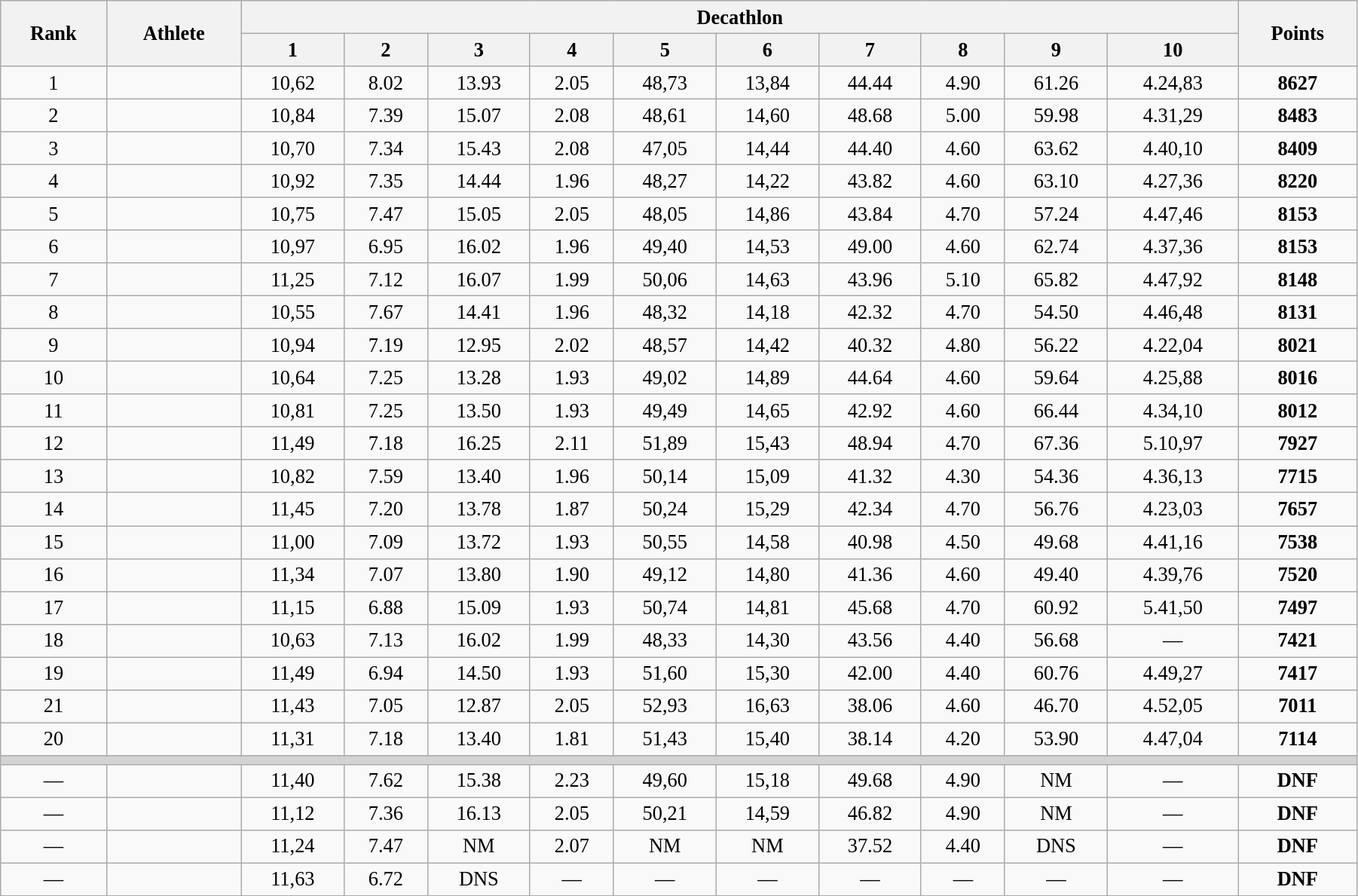<table class="wikitable" style=" text-align:center; font-size:110%;" width="95%">
<tr>
<th rowspan="2">Rank</th>
<th rowspan="2">Athlete</th>
<th colspan="10">Decathlon</th>
<th rowspan="2">Points</th>
</tr>
<tr>
<th>1</th>
<th>2</th>
<th>3</th>
<th>4</th>
<th>5</th>
<th>6</th>
<th>7</th>
<th>8</th>
<th>9</th>
<th>10</th>
</tr>
<tr>
<td>1</td>
<td align=left></td>
<td>10,62</td>
<td>8.02</td>
<td>13.93</td>
<td>2.05</td>
<td>48,73</td>
<td>13,84</td>
<td>44.44</td>
<td>4.90</td>
<td>61.26</td>
<td>4.24,83</td>
<td><strong>8627</strong></td>
</tr>
<tr>
<td>2</td>
<td align=left></td>
<td>10,84</td>
<td>7.39</td>
<td>15.07</td>
<td>2.08</td>
<td>48,61</td>
<td>14,60</td>
<td>48.68</td>
<td>5.00</td>
<td>59.98</td>
<td>4.31,29</td>
<td><strong>8483</strong></td>
</tr>
<tr>
<td>3</td>
<td align=left></td>
<td>10,70</td>
<td>7.34</td>
<td>15.43</td>
<td>2.08</td>
<td>47,05</td>
<td>14,44</td>
<td>44.40</td>
<td>4.60</td>
<td>63.62</td>
<td>4.40,10</td>
<td><strong>8409</strong></td>
</tr>
<tr>
<td>4</td>
<td align=left></td>
<td>10,92</td>
<td>7.35</td>
<td>14.44</td>
<td>1.96</td>
<td>48,27</td>
<td>14,22</td>
<td>43.82</td>
<td>4.60</td>
<td>63.10</td>
<td>4.27,36</td>
<td><strong>8220</strong></td>
</tr>
<tr>
<td>5</td>
<td align=left></td>
<td>10,75</td>
<td>7.47</td>
<td>15.05</td>
<td>2.05</td>
<td>48,05</td>
<td>14,86</td>
<td>43.84</td>
<td>4.70</td>
<td>57.24</td>
<td>4.47,46</td>
<td><strong>8153</strong></td>
</tr>
<tr>
<td>6</td>
<td align=left></td>
<td>10,97</td>
<td>6.95</td>
<td>16.02</td>
<td>1.96</td>
<td>49,40</td>
<td>14,53</td>
<td>49.00</td>
<td>4.60</td>
<td>62.74</td>
<td>4.37,36</td>
<td><strong>8153</strong></td>
</tr>
<tr>
<td>7</td>
<td align=left></td>
<td>11,25</td>
<td>7.12</td>
<td>16.07</td>
<td>1.99</td>
<td>50,06</td>
<td>14,63</td>
<td>43.96</td>
<td>5.10</td>
<td>65.82</td>
<td>4.47,92</td>
<td><strong>8148</strong></td>
</tr>
<tr>
<td>8</td>
<td align=left></td>
<td>10,55</td>
<td>7.67</td>
<td>14.41</td>
<td>1.96</td>
<td>48,32</td>
<td>14,18</td>
<td>42.32</td>
<td>4.70</td>
<td>54.50</td>
<td>4.46,48</td>
<td><strong>8131</strong></td>
</tr>
<tr>
<td>9</td>
<td align=left></td>
<td>10,94</td>
<td>7.19</td>
<td>12.95</td>
<td>2.02</td>
<td>48,57</td>
<td>14,42</td>
<td>40.32</td>
<td>4.80</td>
<td>56.22</td>
<td>4.22,04</td>
<td><strong>8021</strong></td>
</tr>
<tr>
<td>10</td>
<td align=left></td>
<td>10,64</td>
<td>7.25</td>
<td>13.28</td>
<td>1.93</td>
<td>49,02</td>
<td>14,89</td>
<td>44.64</td>
<td>4.60</td>
<td>59.64</td>
<td>4.25,88</td>
<td><strong>8016</strong></td>
</tr>
<tr>
<td>11</td>
<td align=left></td>
<td>10,81</td>
<td>7.25</td>
<td>13.50</td>
<td>1.93</td>
<td>49,49</td>
<td>14,65</td>
<td>42.92</td>
<td>4.60</td>
<td>66.44</td>
<td>4.34,10</td>
<td><strong>8012</strong></td>
</tr>
<tr>
<td>12</td>
<td align=left></td>
<td>11,49</td>
<td>7.18</td>
<td>16.25</td>
<td>2.11</td>
<td>51,89</td>
<td>15,43</td>
<td>48.94</td>
<td>4.70</td>
<td>67.36</td>
<td>5.10,97</td>
<td><strong>7927</strong></td>
</tr>
<tr>
<td>13</td>
<td align=left></td>
<td>10,82</td>
<td>7.59</td>
<td>13.40</td>
<td>1.96</td>
<td>50,14</td>
<td>15,09</td>
<td>41.32</td>
<td>4.30</td>
<td>54.36</td>
<td>4.36,13</td>
<td><strong>7715</strong></td>
</tr>
<tr>
<td>14</td>
<td align=left></td>
<td>11,45</td>
<td>7.20</td>
<td>13.78</td>
<td>1.87</td>
<td>50,24</td>
<td>15,29</td>
<td>42.34</td>
<td>4.70</td>
<td>56.76</td>
<td>4.23,03</td>
<td><strong>7657</strong></td>
</tr>
<tr>
<td>15</td>
<td align=left></td>
<td>11,00</td>
<td>7.09</td>
<td>13.72</td>
<td>1.93</td>
<td>50,55</td>
<td>14,58</td>
<td>40.98</td>
<td>4.50</td>
<td>49.68</td>
<td>4.41,16</td>
<td><strong>7538</strong></td>
</tr>
<tr>
<td>16</td>
<td align=left></td>
<td>11,34</td>
<td>7.07</td>
<td>13.80</td>
<td>1.90</td>
<td>49,12</td>
<td>14,80</td>
<td>41.36</td>
<td>4.60</td>
<td>49.40</td>
<td>4.39,76</td>
<td><strong>7520</strong></td>
</tr>
<tr>
<td>17</td>
<td align=left></td>
<td>11,15</td>
<td>6.88</td>
<td>15.09</td>
<td>1.93</td>
<td>50,74</td>
<td>14,81</td>
<td>45.68</td>
<td>4.70</td>
<td>60.92</td>
<td>5.41,50</td>
<td><strong>7497</strong></td>
</tr>
<tr>
<td>18</td>
<td align=left></td>
<td>10,63</td>
<td>7.13</td>
<td>16.02</td>
<td>1.99</td>
<td>48,33</td>
<td>14,30</td>
<td>43.56</td>
<td>4.40</td>
<td>56.68</td>
<td>—</td>
<td><strong>7421</strong></td>
</tr>
<tr>
<td>19</td>
<td align=left></td>
<td>11,49</td>
<td>6.94</td>
<td>14.50</td>
<td>1.93</td>
<td>51,60</td>
<td>15,30</td>
<td>42.00</td>
<td>4.40</td>
<td>60.76</td>
<td>4.49,27</td>
<td><strong>7417</strong></td>
</tr>
<tr>
<td>21</td>
<td align=left></td>
<td>11,43</td>
<td>7.05</td>
<td>12.87</td>
<td>2.05</td>
<td>52,93</td>
<td>16,63</td>
<td>38.06</td>
<td>4.60</td>
<td>46.70</td>
<td>4.52,05</td>
<td><strong>7011</strong></td>
</tr>
<tr>
<td>20</td>
<td align=left></td>
<td>11,31</td>
<td>7.18</td>
<td>13.40</td>
<td>1.81</td>
<td>51,43</td>
<td>15,40</td>
<td>38.14</td>
<td>4.20</td>
<td>53.90</td>
<td>4.47,04</td>
<td><strong>7114</strong></td>
</tr>
<tr>
<td colspan=13 bgcolor=lightgray></td>
</tr>
<tr>
<td>—</td>
<td align=left></td>
<td>11,40</td>
<td>7.62</td>
<td>15.38</td>
<td>2.23</td>
<td>49,60</td>
<td>15,18</td>
<td>49.68</td>
<td>4.90</td>
<td>NM</td>
<td>—</td>
<td><strong>DNF</strong></td>
</tr>
<tr>
<td>—</td>
<td align=left></td>
<td>11,12</td>
<td>7.36</td>
<td>16.13</td>
<td>2.05</td>
<td>50,21</td>
<td>14,59</td>
<td>46.82</td>
<td>4.90</td>
<td>NM</td>
<td>—</td>
<td><strong>DNF</strong></td>
</tr>
<tr>
<td>—</td>
<td align=left></td>
<td>11,24</td>
<td>7.47</td>
<td>NM</td>
<td>2.07</td>
<td>NM</td>
<td>NM</td>
<td>37.52</td>
<td>4.40</td>
<td>DNS</td>
<td>—</td>
<td><strong>DNF</strong></td>
</tr>
<tr>
<td>—</td>
<td align=left></td>
<td>11,63</td>
<td>6.72</td>
<td>DNS</td>
<td>—</td>
<td>—</td>
<td>—</td>
<td>—</td>
<td>—</td>
<td>—</td>
<td>—</td>
<td><strong>DNF</strong></td>
</tr>
</table>
